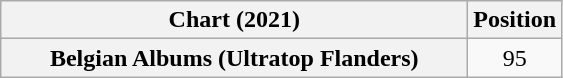<table class="wikitable sortable plainrowheaders" style="text-align:center">
<tr>
<th scope="col" style="width:19em">Chart (2021)</th>
<th scope="col">Position</th>
</tr>
<tr>
<th scope="row">Belgian Albums (Ultratop Flanders)</th>
<td>95</td>
</tr>
</table>
